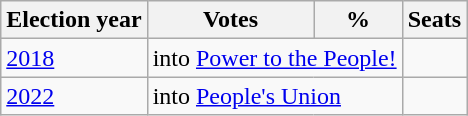<table class="wikitable">
<tr>
<th>Election year</th>
<th>Votes</th>
<th>%</th>
<th>Seats</th>
</tr>
<tr>
<td><a href='#'>2018</a></td>
<td colspan=2>into <a href='#'>Power to the People!</a></td>
<td></td>
</tr>
<tr>
<td><a href='#'>2022</a></td>
<td colspan=2>into <a href='#'>People's Union</a></td>
<td></td>
</tr>
</table>
